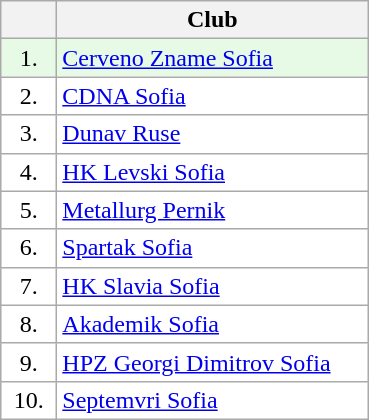<table class="wikitable">
<tr>
<th width="30"></th>
<th width="200">Club</th>
</tr>
<tr bgcolor="#e6fae6" align="center">
<td>1.</td>
<td align="left"><a href='#'>Cerveno Zname Sofia</a></td>
</tr>
<tr bgcolor="#FFFFFF" align="center">
<td>2.</td>
<td align="left"><a href='#'>CDNA Sofia</a></td>
</tr>
<tr bgcolor="#FFFFFF" align="center">
<td>3.</td>
<td align="left"><a href='#'>Dunav Ruse</a></td>
</tr>
<tr bgcolor="#FFFFFF" align="center">
<td>4.</td>
<td align="left"><a href='#'>HK Levski Sofia</a></td>
</tr>
<tr bgcolor="#FFFFFF" align="center">
<td>5.</td>
<td align="left"><a href='#'>Metallurg Pernik</a></td>
</tr>
<tr bgcolor="#FFFFFF" align="center">
<td>6.</td>
<td align="left"><a href='#'>Spartak Sofia</a></td>
</tr>
<tr bgcolor="#FFFFFF" align="center">
<td>7.</td>
<td align="left"><a href='#'>HK Slavia Sofia</a></td>
</tr>
<tr bgcolor="#FFFFFF" align="center">
<td>8.</td>
<td align="left"><a href='#'>Akademik Sofia</a></td>
</tr>
<tr bgcolor="#FFFFFF" align="center">
<td>9.</td>
<td align="left"><a href='#'>HPZ Georgi Dimitrov Sofia</a></td>
</tr>
<tr bgcolor="#FFFFFF" align="center">
<td>10.</td>
<td align="left"><a href='#'>Septemvri Sofia</a></td>
</tr>
</table>
